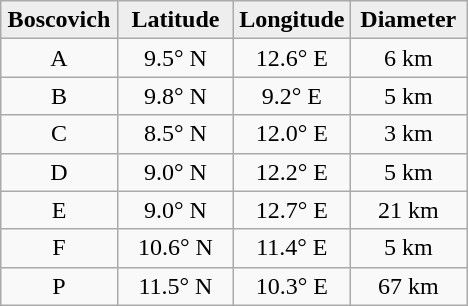<table class="wikitable">
<tr>
<th width="25%" style="background:#eeeeee;">Boscovich</th>
<th width="25%" style="background:#eeeeee;">Latitude</th>
<th width="25%" style="background:#eeeeee;">Longitude</th>
<th width="25%" style="background:#eeeeee;">Diameter</th>
</tr>
<tr>
<td align="center">A</td>
<td align="center">9.5° N</td>
<td align="center">12.6° E</td>
<td align="center">6 km</td>
</tr>
<tr>
<td align="center">B</td>
<td align="center">9.8° N</td>
<td align="center">9.2° E</td>
<td align="center">5 km</td>
</tr>
<tr>
<td align="center">C</td>
<td align="center">8.5° N</td>
<td align="center">12.0° E</td>
<td align="center">3 km</td>
</tr>
<tr>
<td align="center">D</td>
<td align="center">9.0° N</td>
<td align="center">12.2° E</td>
<td align="center">5 km</td>
</tr>
<tr>
<td align="center">E</td>
<td align="center">9.0° N</td>
<td align="center">12.7° E</td>
<td align="center">21 km</td>
</tr>
<tr>
<td align="center">F</td>
<td align="center">10.6° N</td>
<td align="center">11.4° E</td>
<td align="center">5 km</td>
</tr>
<tr>
<td align="center">P</td>
<td align="center">11.5° N</td>
<td align="center">10.3° E</td>
<td align="center">67 km</td>
</tr>
</table>
